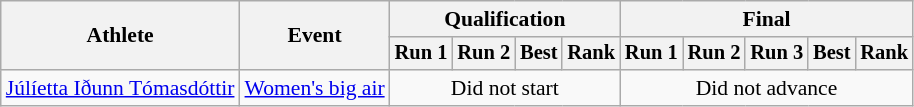<table class="wikitable" style="font-size:90%">
<tr>
<th rowspan=2>Athlete</th>
<th rowspan=2>Event</th>
<th colspan=4>Qualification</th>
<th colspan=5>Final</th>
</tr>
<tr style="font-size:95%">
<th>Run 1</th>
<th>Run 2</th>
<th>Best</th>
<th>Rank</th>
<th>Run 1</th>
<th>Run 2</th>
<th>Run 3</th>
<th>Best</th>
<th>Rank</th>
</tr>
<tr align=center>
<td align=left><a href='#'>Júlíetta Iðunn Tómasdóttir</a></td>
<td align=left><a href='#'>Women's big air</a></td>
<td colspan=4>Did not start</td>
<td colspan=5>Did not advance</td>
</tr>
</table>
